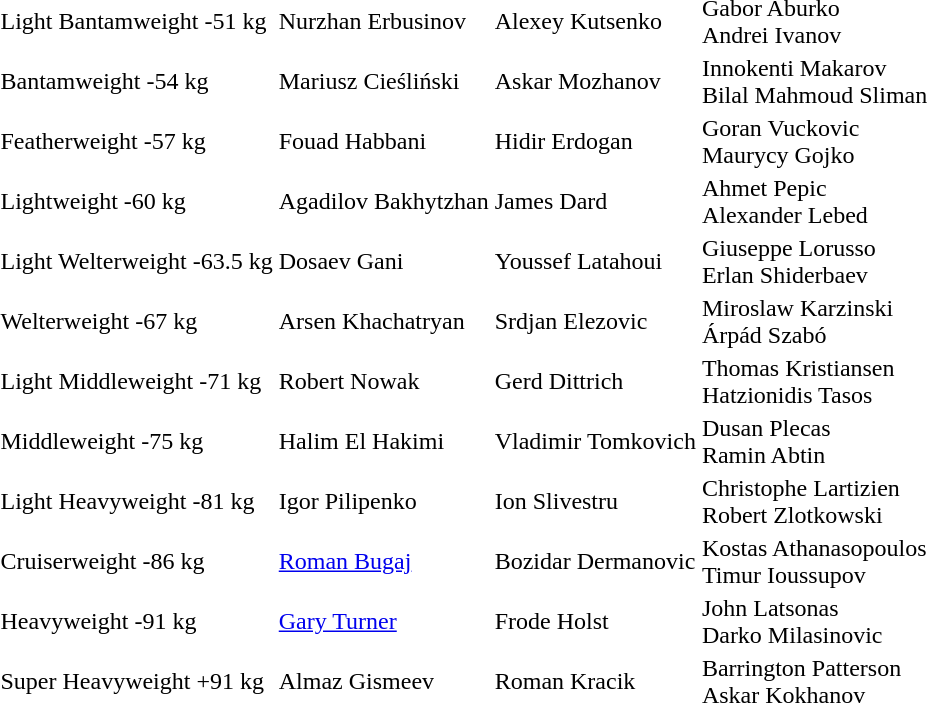<table>
<tr>
<td>Light Bantamweight -51 kg</td>
<td>Nurzhan Erbusinov </td>
<td>Alexey Kutsenko </td>
<td>Gabor Aburko <br>Andrei Ivanov </td>
</tr>
<tr>
<td>Bantamweight -54 kg</td>
<td>Mariusz Cieśliński </td>
<td>Askar Mozhanov </td>
<td>Innokenti Makarov <br>Bilal Mahmoud Sliman </td>
</tr>
<tr>
<td>Featherweight -57 kg</td>
<td>Fouad Habbani </td>
<td>Hidir Erdogan </td>
<td>Goran Vuckovic <br>Maurycy Gojko </td>
</tr>
<tr>
<td>Lightweight -60 kg</td>
<td>Agadilov Bakhytzhan </td>
<td>James Dard </td>
<td>Ahmet Pepic <br>Alexander Lebed </td>
</tr>
<tr>
<td>Light Welterweight -63.5 kg</td>
<td>Dosaev Gani </td>
<td>Youssef Latahoui </td>
<td>Giuseppe Lorusso <br>Erlan Shiderbaev </td>
</tr>
<tr>
<td>Welterweight -67 kg</td>
<td>Arsen Khachatryan  </td>
<td>Srdjan Elezovic </td>
<td>Miroslaw Karzinski <br>Árpád Szabó </td>
</tr>
<tr>
<td>Light Middleweight -71 kg</td>
<td>Robert Nowak </td>
<td>Gerd Dittrich </td>
<td>Thomas Kristiansen <br>Hatzionidis Tasos </td>
</tr>
<tr>
<td>Middleweight -75 kg</td>
<td>Halim El Hakimi </td>
<td>Vladimir Tomkovich </td>
<td>Dusan Plecas <br>Ramin Abtin </td>
</tr>
<tr>
<td>Light Heavyweight -81 kg</td>
<td>Igor Pilipenko </td>
<td>Ion Slivestru </td>
<td>Christophe Lartizien <br>Robert Zlotkowski </td>
</tr>
<tr>
<td>Cruiserweight -86 kg</td>
<td><a href='#'>Roman Bugaj</a> </td>
<td>Bozidar Dermanovic </td>
<td>Kostas Athanasopoulos <br>Timur Ioussupov </td>
</tr>
<tr>
<td>Heavyweight -91 kg</td>
<td><a href='#'>Gary Turner</a> </td>
<td>Frode Holst </td>
<td>John Latsonas <br>Darko Milasinovic </td>
</tr>
<tr>
<td>Super Heavyweight +91 kg</td>
<td>Almaz Gismeev </td>
<td>Roman Kracik </td>
<td>Barrington Patterson <br>Askar Kokhanov </td>
</tr>
<tr>
</tr>
</table>
